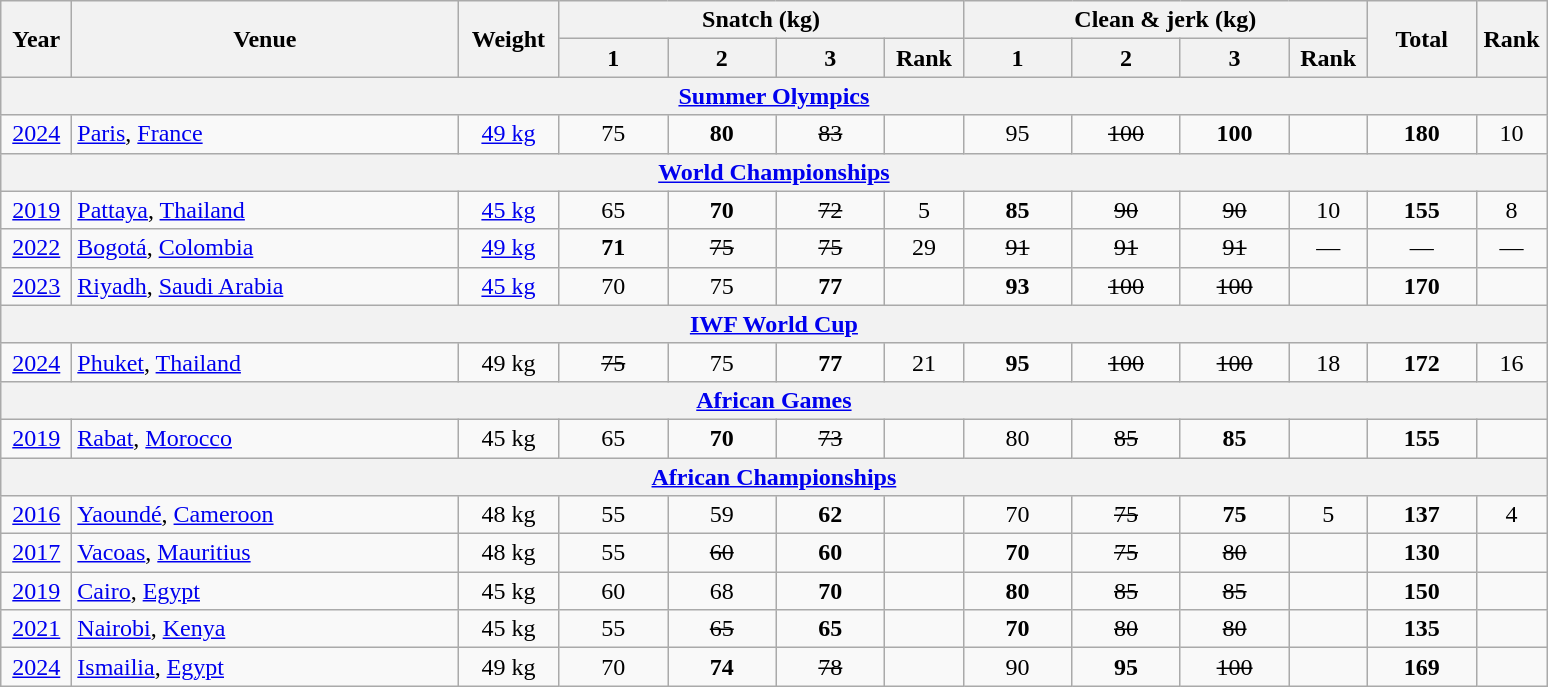<table class = "wikitable" style="text-align:center;">
<tr>
<th rowspan=2 width=40>Year</th>
<th rowspan=2 width=250>Venue</th>
<th rowspan=2 width=60>Weight</th>
<th colspan=4>Snatch (kg)</th>
<th colspan=4>Clean & jerk (kg)</th>
<th rowspan=2 width=65>Total</th>
<th rowspan=2 width=40>Rank</th>
</tr>
<tr>
<th width=65>1</th>
<th width=65>2</th>
<th width=65>3</th>
<th width=45>Rank</th>
<th width=65>1</th>
<th width=65>2</th>
<th width=65>3</th>
<th width=45>Rank</th>
</tr>
<tr>
<th colspan=13><a href='#'>Summer Olympics</a></th>
</tr>
<tr>
<td><a href='#'>2024</a></td>
<td align=left> <a href='#'>Paris</a>, <a href='#'>France</a></td>
<td><a href='#'>49 kg</a></td>
<td>75</td>
<td><strong>80</strong></td>
<td><s>83</s></td>
<td></td>
<td>95</td>
<td><s>100</s></td>
<td><strong>100</strong></td>
<td></td>
<td><strong>180</strong></td>
<td>10</td>
</tr>
<tr>
<th colspan=13><a href='#'>World Championships</a></th>
</tr>
<tr>
<td><a href='#'>2019</a></td>
<td align=left> <a href='#'>Pattaya</a>, <a href='#'>Thailand</a></td>
<td><a href='#'>45 kg</a></td>
<td>65</td>
<td><strong>70</strong></td>
<td><s>72</s></td>
<td>5</td>
<td><strong>85</strong></td>
<td><s>90</s></td>
<td><s>90</s></td>
<td>10</td>
<td><strong>155</strong></td>
<td>8</td>
</tr>
<tr>
<td><a href='#'>2022</a></td>
<td align=left> <a href='#'>Bogotá</a>, <a href='#'>Colombia</a></td>
<td><a href='#'>49 kg</a></td>
<td><strong>71</strong></td>
<td><s>75</s></td>
<td><s>75</s></td>
<td>29</td>
<td><s>91</s></td>
<td><s>91</s></td>
<td><s>91</s></td>
<td>—</td>
<td>—</td>
<td>—</td>
</tr>
<tr>
<td><a href='#'>2023</a></td>
<td align=left> <a href='#'>Riyadh</a>, <a href='#'>Saudi Arabia</a></td>
<td><a href='#'>45 kg</a></td>
<td>70</td>
<td>75</td>
<td><strong>77</strong></td>
<td></td>
<td><strong>93</strong></td>
<td><s>100</s></td>
<td><s>100</s></td>
<td></td>
<td><strong>170</strong></td>
<td></td>
</tr>
<tr>
<th colspan=13><a href='#'>IWF World Cup</a></th>
</tr>
<tr>
<td><a href='#'>2024</a></td>
<td align=left> <a href='#'>Phuket</a>, <a href='#'>Thailand</a></td>
<td>49 kg</td>
<td><s>75</s></td>
<td>75</td>
<td><strong>77</strong></td>
<td>21</td>
<td><strong>95</strong></td>
<td><s>100</s></td>
<td><s>100</s></td>
<td>18</td>
<td><strong>172</strong></td>
<td>16</td>
</tr>
<tr>
<th colspan=13><a href='#'>African Games</a></th>
</tr>
<tr>
<td><a href='#'>2019</a></td>
<td align=left> <a href='#'>Rabat</a>, <a href='#'>Morocco</a></td>
<td>45 kg</td>
<td>65</td>
<td><strong>70</strong></td>
<td><s>73</s></td>
<td></td>
<td>80</td>
<td><s>85</s></td>
<td><strong>85</strong></td>
<td></td>
<td><strong>155</strong></td>
<td></td>
</tr>
<tr>
<th colspan=13><a href='#'>African Championships</a></th>
</tr>
<tr>
<td><a href='#'>2016</a></td>
<td align=left> <a href='#'>Yaoundé</a>, <a href='#'>Cameroon</a></td>
<td>48 kg</td>
<td>55</td>
<td>59</td>
<td><strong>62</strong></td>
<td></td>
<td>70</td>
<td><s>75</s></td>
<td><strong>75</strong></td>
<td>5</td>
<td><strong>137</strong></td>
<td>4</td>
</tr>
<tr>
<td><a href='#'>2017</a></td>
<td align=left> <a href='#'>Vacoas</a>, <a href='#'>Mauritius</a></td>
<td>48 kg</td>
<td>55</td>
<td><s>60</s></td>
<td><strong>60</strong></td>
<td></td>
<td><strong>70</strong></td>
<td><s>75</s></td>
<td><s>80</s></td>
<td></td>
<td><strong>130</strong></td>
<td></td>
</tr>
<tr>
<td><a href='#'>2019</a></td>
<td align=left> <a href='#'>Cairo</a>, <a href='#'>Egypt</a></td>
<td>45 kg</td>
<td>60</td>
<td>68</td>
<td><strong>70</strong></td>
<td></td>
<td><strong>80</strong></td>
<td><s>85</s></td>
<td><s>85</s></td>
<td></td>
<td><strong>150</strong></td>
<td></td>
</tr>
<tr>
<td><a href='#'>2021</a></td>
<td align=left> <a href='#'>Nairobi</a>, <a href='#'>Kenya</a></td>
<td>45 kg</td>
<td>55</td>
<td><s>65</s></td>
<td><strong>65</strong></td>
<td></td>
<td><strong>70</strong></td>
<td><s>80</s></td>
<td><s>80</s></td>
<td></td>
<td><strong>135</strong></td>
<td></td>
</tr>
<tr>
<td><a href='#'>2024</a></td>
<td align=left> <a href='#'>Ismailia</a>, <a href='#'>Egypt</a></td>
<td>49 kg</td>
<td>70</td>
<td><strong>74</strong></td>
<td><s>78</s></td>
<td></td>
<td>90</td>
<td><strong>95</strong></td>
<td><s>100</s></td>
<td></td>
<td><strong>169</strong></td>
<td></td>
</tr>
</table>
